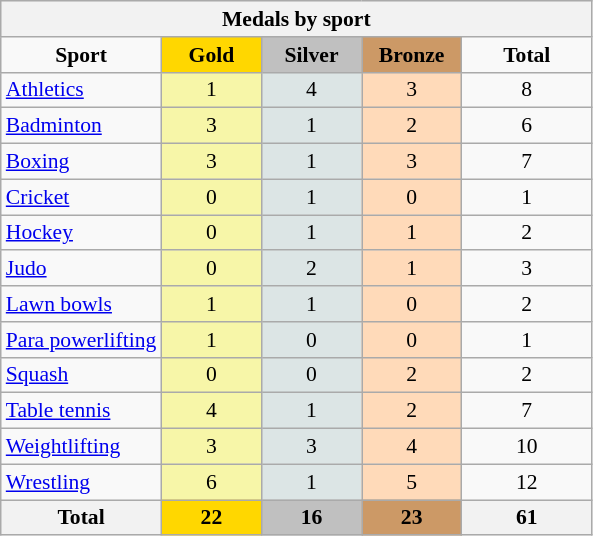<table class="wikitable" style="font-size:90%; text-align:center;">
<tr style="background:#efefef;">
<th colspan=5>Medals by sport</th>
</tr>
<tr>
<td><strong>Sport</strong></td>
<td width=60 style="background:gold;"><strong>Gold </strong></td>
<td width=60 style="background:silver;"><strong>Silver </strong></td>
<td width=60 style="background:#c96;"><strong>Bronze </strong></td>
<td width=80><strong>Total</strong></td>
</tr>
<tr>
<td align=left> <a href='#'>Athletics</a></td>
<td style="background:#F7F6A8;">1</td>
<td style="background:#DCE5E5;">4</td>
<td style="background:#FFDAB9;">3</td>
<td>8</td>
</tr>
<tr>
<td align=left> <a href='#'>Badminton</a></td>
<td style="background:#F7F6A8;">3</td>
<td style="background:#DCE5E5;">1</td>
<td style="background:#FFDAB9;">2</td>
<td>6</td>
</tr>
<tr>
<td align=left> <a href='#'>Boxing</a></td>
<td style="background:#F7F6A8;">3</td>
<td style="background:#DCE5E5;">1</td>
<td style="background:#FFDAB9;">3</td>
<td>7</td>
</tr>
<tr>
<td align=left> <a href='#'>Cricket</a></td>
<td style="background:#F7F6A8;">0</td>
<td style="background:#DCE5E5;">1</td>
<td style="background:#FFDAB9;">0</td>
<td>1</td>
</tr>
<tr>
<td align=left> <a href='#'>Hockey</a></td>
<td style="background:#F7F6A8;">0</td>
<td style="background:#DCE5E5;">1</td>
<td style="background:#FFDAB9;">1</td>
<td>2</td>
</tr>
<tr>
<td align=left> <a href='#'>Judo</a></td>
<td style="background:#F7F6A8;">0</td>
<td style="background:#DCE5E5;">2</td>
<td style="background:#FFDAB9;">1</td>
<td>3</td>
</tr>
<tr>
<td align=left> <a href='#'>Lawn bowls</a></td>
<td style="background:#F7F6A8;">1</td>
<td style="background:#DCE5E5;">1</td>
<td style="background:#FFDAB9;">0</td>
<td>2</td>
</tr>
<tr>
<td align=left> <a href='#'>Para powerlifting</a></td>
<td style="background:#F7F6A8;">1</td>
<td style="background:#DCE5E5;">0</td>
<td style="background:#FFDAB9;">0</td>
<td>1</td>
</tr>
<tr>
<td align=left> <a href='#'>Squash</a></td>
<td style="background:#F7F6A8;">0</td>
<td style="background:#DCE5E5;">0</td>
<td style="background:#FFDAB9;">2</td>
<td>2</td>
</tr>
<tr>
<td align=left> <a href='#'>Table tennis</a></td>
<td style="background:#F7F6A8;">4</td>
<td style="background:#DCE5E5;">1</td>
<td style="background:#FFDAB9;">2</td>
<td>7</td>
</tr>
<tr>
<td align=left> <a href='#'>Weightlifting</a></td>
<td style="background:#F7F6A8;">3</td>
<td style="background:#DCE5E5;">3</td>
<td style="background:#FFDAB9;">4</td>
<td>10</td>
</tr>
<tr>
<td align=left> <a href='#'>Wrestling</a></td>
<td style="background:#F7F6A8;">6</td>
<td style="background:#DCE5E5;">1</td>
<td style="background:#FFDAB9;">5</td>
<td>12</td>
</tr>
<tr>
<th>Total</th>
<th style="background:gold;">22</th>
<th style="background:silver;">16</th>
<th style="background:#c96;">23</th>
<th>61</th>
</tr>
</table>
